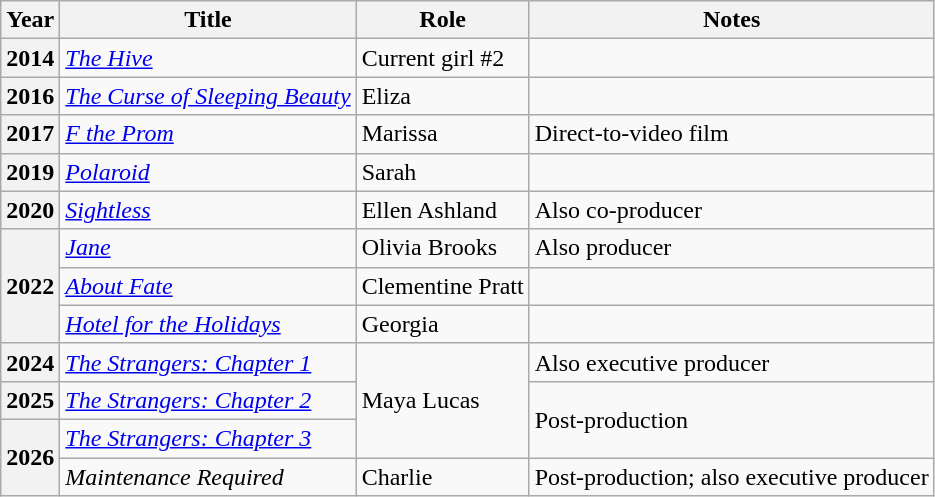<table class="wikitable plainrowheaders sortable">
<tr>
<th scope="col">Year</th>
<th scope="col">Title</th>
<th scope="col">Role</th>
<th scope="col" class="unsortable">Notes</th>
</tr>
<tr>
<th scope="row">2014</th>
<td data-sort-value="Hive, The"><em><a href='#'>The Hive</a></em></td>
<td>Current girl #2</td>
<td></td>
</tr>
<tr>
<th scope="row">2016</th>
<td data-sort-value="Curse of Sleeping Beauty, The"><em><a href='#'>The Curse of Sleeping Beauty</a></em></td>
<td>Eliza</td>
<td></td>
</tr>
<tr>
<th scope="row">2017</th>
<td><em><a href='#'>F the Prom</a></em></td>
<td>Marissa</td>
<td>Direct-to-video film</td>
</tr>
<tr>
<th scope="row">2019</th>
<td><em><a href='#'>Polaroid</a></em></td>
<td>Sarah</td>
<td></td>
</tr>
<tr>
<th scope="row">2020</th>
<td><em><a href='#'>Sightless</a></em></td>
<td>Ellen Ashland</td>
<td>Also co-producer</td>
</tr>
<tr>
<th scope="row" rowspan=3>2022</th>
<td><em><a href='#'>Jane</a></em></td>
<td>Olivia Brooks</td>
<td>Also producer</td>
</tr>
<tr>
<td><em><a href='#'>About Fate</a></em></td>
<td>Clementine Pratt</td>
<td></td>
</tr>
<tr>
<td><em><a href='#'>Hotel for the Holidays</a></em></td>
<td>Georgia</td>
<td></td>
</tr>
<tr>
<th scope="row">2024</th>
<td><em><a href='#'>The Strangers: Chapter 1</a></em></td>
<td rowspan="3">Maya Lucas</td>
<td>Also executive producer</td>
</tr>
<tr>
<th scope="row">2025</th>
<td><em><a href='#'>The Strangers: Chapter 2</a></em></td>
<td rowspan="2">Post-production</td>
</tr>
<tr>
<th scope="row" rowspan=2>2026</th>
<td><em><a href='#'>The Strangers: Chapter 3</a></em></td>
</tr>
<tr>
<td><em>Maintenance Required</em></td>
<td>Charlie</td>
<td>Post-production; also executive producer</td>
</tr>
</table>
